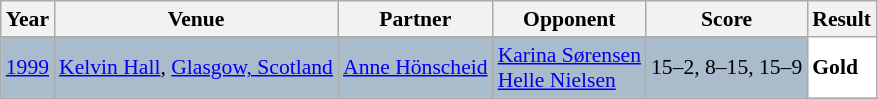<table class="sortable wikitable" style="font-size: 90%;">
<tr>
<th>Year</th>
<th>Venue</th>
<th>Partner</th>
<th>Opponent</th>
<th>Score</th>
<th>Result</th>
</tr>
<tr style="background:#AABBCC">
<td align="center"><a href='#'>1999</a></td>
<td align="left"><a href='#'>Kelvin Hall</a>, <a href='#'>Glasgow, Scotland</a></td>
<td align="left"> <a href='#'>Anne Hönscheid</a></td>
<td align="left"> <a href='#'>Karina Sørensen</a> <br>  <a href='#'>Helle Nielsen</a></td>
<td align="left">15–2, 8–15, 15–9</td>
<td style="text-align:left; background:white"> <strong>Gold</strong></td>
</tr>
</table>
